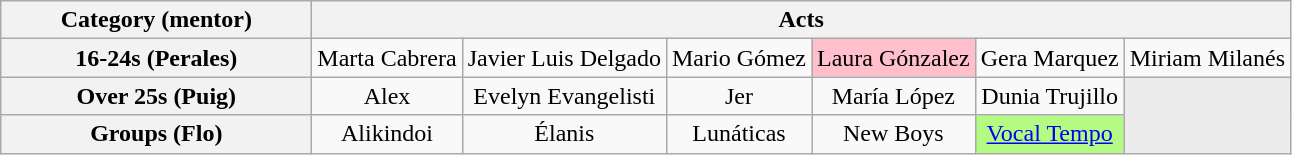<table class="wikitable" style="text-align:center">
<tr>
<th style="width:200px">Category (mentor)</th>
<th colspan="6">Acts</th>
</tr>
<tr>
<th>16-24s (Perales)</th>
<td>Marta Cabrera</td>
<td>Javier Luis Delgado</td>
<td>Mario Gómez</td>
<td style="background:pink">Laura Gónzalez</td>
<td>Gera Marquez</td>
<td>Miriam Milanés</td>
</tr>
<tr>
<th>Over 25s (Puig)</th>
<td>Alex</td>
<td>Evelyn Evangelisti</td>
<td>Jer</td>
<td>María López</td>
<td>Dunia Trujillo</td>
<td rowspan=2 bgcolor="ececec"></td>
</tr>
<tr>
<th>Groups (Flo)</th>
<td>Alikindoi</td>
<td>Élanis</td>
<td>Lunáticas</td>
<td>New Boys</td>
<td style="background:#B4FB84"><a href='#'>Vocal Tempo</a></td>
</tr>
</table>
